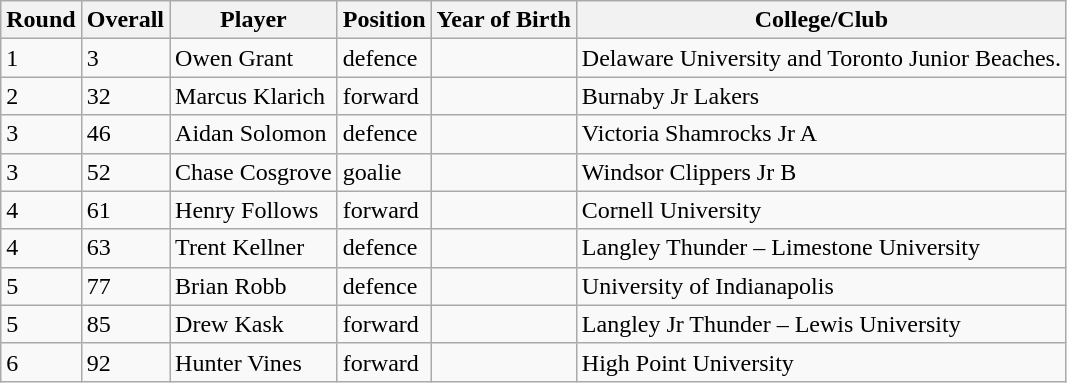<table class="wikitable">
<tr>
<th>Round</th>
<th>Overall</th>
<th>Player</th>
<th>Position</th>
<th>Year of Birth</th>
<th>College/Club</th>
</tr>
<tr>
<td>1</td>
<td>3</td>
<td>Owen Grant</td>
<td>defence</td>
<td></td>
<td>Delaware University and Toronto Junior Beaches.</td>
</tr>
<tr>
<td>2</td>
<td>32</td>
<td>Marcus Klarich</td>
<td>forward</td>
<td></td>
<td>Burnaby Jr Lakers</td>
</tr>
<tr>
<td>3</td>
<td>46</td>
<td>Aidan Solomon</td>
<td>defence</td>
<td></td>
<td>Victoria Shamrocks Jr A</td>
</tr>
<tr>
<td>3</td>
<td>52</td>
<td>Chase Cosgrove</td>
<td>goalie</td>
<td></td>
<td>Windsor Clippers Jr B</td>
</tr>
<tr>
<td>4</td>
<td>61</td>
<td>Henry Follows</td>
<td>forward</td>
<td></td>
<td>Cornell University</td>
</tr>
<tr>
<td>4</td>
<td>63</td>
<td>Trent Kellner</td>
<td>defence</td>
<td></td>
<td>Langley Thunder – Limestone University</td>
</tr>
<tr>
<td>5</td>
<td>77</td>
<td>Brian Robb</td>
<td>defence</td>
<td></td>
<td>University of Indianapolis</td>
</tr>
<tr>
<td>5</td>
<td>85</td>
<td>Drew Kask</td>
<td>forward</td>
<td></td>
<td>Langley Jr Thunder – Lewis University</td>
</tr>
<tr>
<td>6</td>
<td>92</td>
<td>Hunter Vines</td>
<td>forward</td>
<td></td>
<td>High Point University</td>
</tr>
</table>
